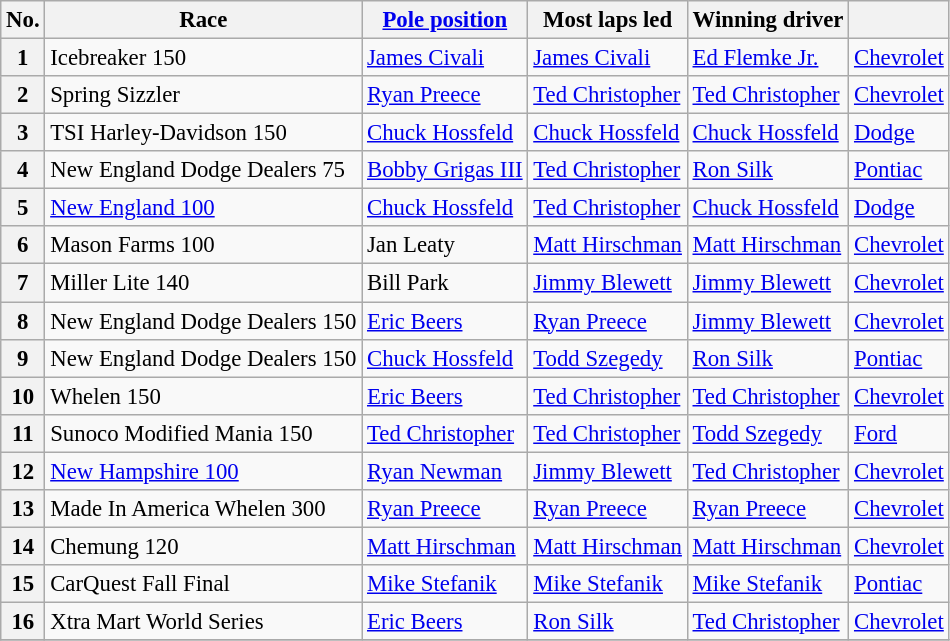<table class="wikitable sortable" style="font-size:95%">
<tr>
<th>No.</th>
<th>Race</th>
<th><a href='#'>Pole position</a></th>
<th>Most laps led</th>
<th>Winning driver</th>
<th></th>
</tr>
<tr>
<th>1</th>
<td>Icebreaker 150</td>
<td><a href='#'>James Civali</a></td>
<td><a href='#'>James Civali</a></td>
<td><a href='#'>Ed Flemke Jr.</a></td>
<td><a href='#'>Chevrolet</a></td>
</tr>
<tr>
<th>2</th>
<td>Spring Sizzler</td>
<td><a href='#'>Ryan Preece</a></td>
<td><a href='#'>Ted Christopher</a></td>
<td><a href='#'>Ted Christopher</a></td>
<td><a href='#'>Chevrolet</a></td>
</tr>
<tr>
<th>3</th>
<td>TSI Harley-Davidson 150</td>
<td><a href='#'>Chuck Hossfeld</a></td>
<td><a href='#'>Chuck Hossfeld</a></td>
<td><a href='#'>Chuck Hossfeld</a></td>
<td><a href='#'>Dodge</a></td>
</tr>
<tr>
<th>4</th>
<td>New England Dodge Dealers 75</td>
<td><a href='#'>Bobby Grigas III</a></td>
<td><a href='#'>Ted Christopher</a></td>
<td><a href='#'>Ron Silk</a></td>
<td><a href='#'>Pontiac</a></td>
</tr>
<tr>
<th>5</th>
<td><a href='#'>New England 100</a></td>
<td><a href='#'>Chuck Hossfeld</a></td>
<td><a href='#'>Ted Christopher</a></td>
<td><a href='#'>Chuck Hossfeld</a></td>
<td><a href='#'>Dodge</a></td>
</tr>
<tr>
<th>6</th>
<td>Mason Farms 100</td>
<td>Jan Leaty</td>
<td><a href='#'>Matt Hirschman</a></td>
<td><a href='#'>Matt Hirschman</a></td>
<td><a href='#'>Chevrolet</a></td>
</tr>
<tr>
<th>7</th>
<td>Miller Lite 140</td>
<td>Bill Park</td>
<td><a href='#'>Jimmy Blewett</a></td>
<td><a href='#'>Jimmy Blewett</a></td>
<td><a href='#'>Chevrolet</a></td>
</tr>
<tr>
<th>8</th>
<td>New England Dodge Dealers 150</td>
<td><a href='#'>Eric Beers</a></td>
<td><a href='#'>Ryan Preece</a></td>
<td><a href='#'>Jimmy Blewett</a></td>
<td><a href='#'>Chevrolet</a></td>
</tr>
<tr>
<th>9</th>
<td>New England Dodge Dealers 150</td>
<td><a href='#'>Chuck Hossfeld</a></td>
<td><a href='#'>Todd Szegedy</a></td>
<td><a href='#'>Ron Silk</a></td>
<td><a href='#'>Pontiac</a></td>
</tr>
<tr>
<th>10</th>
<td>Whelen 150</td>
<td><a href='#'>Eric Beers</a></td>
<td><a href='#'>Ted Christopher</a></td>
<td><a href='#'>Ted Christopher</a></td>
<td><a href='#'>Chevrolet</a></td>
</tr>
<tr>
<th>11</th>
<td>Sunoco Modified Mania 150</td>
<td><a href='#'>Ted Christopher</a></td>
<td><a href='#'>Ted Christopher</a></td>
<td><a href='#'>Todd Szegedy</a></td>
<td><a href='#'>Ford</a></td>
</tr>
<tr>
<th>12</th>
<td><a href='#'>New Hampshire 100</a></td>
<td><a href='#'>Ryan Newman</a></td>
<td><a href='#'>Jimmy Blewett</a></td>
<td><a href='#'>Ted Christopher</a></td>
<td><a href='#'>Chevrolet</a></td>
</tr>
<tr>
<th>13</th>
<td>Made In America Whelen 300</td>
<td><a href='#'>Ryan Preece</a></td>
<td><a href='#'>Ryan Preece</a></td>
<td><a href='#'>Ryan Preece</a></td>
<td><a href='#'>Chevrolet</a></td>
</tr>
<tr>
<th>14</th>
<td>Chemung 120</td>
<td><a href='#'>Matt Hirschman</a></td>
<td><a href='#'>Matt Hirschman</a></td>
<td><a href='#'>Matt Hirschman</a></td>
<td><a href='#'>Chevrolet</a></td>
</tr>
<tr>
<th>15</th>
<td>CarQuest Fall Final</td>
<td><a href='#'>Mike Stefanik</a></td>
<td><a href='#'>Mike Stefanik</a></td>
<td><a href='#'>Mike Stefanik</a></td>
<td><a href='#'>Pontiac</a></td>
</tr>
<tr>
<th>16</th>
<td>Xtra Mart World Series</td>
<td><a href='#'>Eric Beers</a></td>
<td><a href='#'>Ron Silk</a></td>
<td><a href='#'>Ted Christopher</a></td>
<td><a href='#'>Chevrolet</a></td>
</tr>
<tr>
</tr>
</table>
